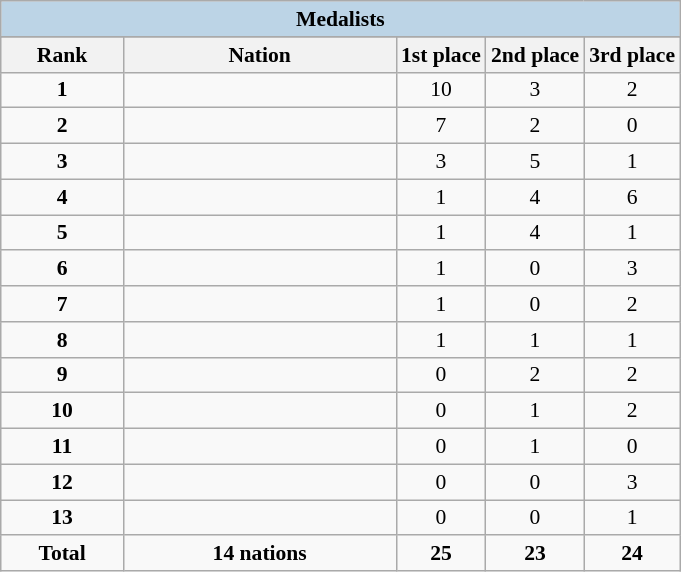<table class="wikitable" style="text-align:center; font-size:90%">
<tr>
<td colspan="6" style="background:#BCD4E6"><strong>Medalists</strong></td>
</tr>
<tr>
</tr>
<tr style="background-color:#EDEDED;">
<th width="75px" class="hintergrundfarbe5">Rank</th>
<th width="175px" class="hintergrundfarbe6">Nation</th>
<th>1st place</th>
<th>2nd place</th>
<th>3rd place</th>
</tr>
<tr>
<td><strong>1</strong></td>
<td align=left></td>
<td>10</td>
<td>3</td>
<td>2</td>
</tr>
<tr>
<td><strong>2</strong></td>
<td align=left><em></em></td>
<td>7</td>
<td>2</td>
<td>0</td>
</tr>
<tr>
<td><strong>3</strong></td>
<td align=left></td>
<td>3</td>
<td>5</td>
<td>1</td>
</tr>
<tr>
<td><strong>4</strong></td>
<td align="left"></td>
<td>1</td>
<td>4</td>
<td>6</td>
</tr>
<tr>
<td><strong>5</strong></td>
<td align="left"><em></em></td>
<td>1</td>
<td>4</td>
<td>1</td>
</tr>
<tr>
<td><strong>6</strong></td>
<td align="left"></td>
<td>1</td>
<td>0</td>
<td>3</td>
</tr>
<tr>
<td><strong>7</strong></td>
<td align="left"></td>
<td>1</td>
<td>0</td>
<td>2</td>
</tr>
<tr>
<td><strong>8</strong></td>
<td align="left"></td>
<td>1</td>
<td>1</td>
<td>1</td>
</tr>
<tr>
<td><strong>9</strong></td>
<td align=left></td>
<td>0</td>
<td>2</td>
<td>2</td>
</tr>
<tr>
<td><strong>10</strong></td>
<td align=left></td>
<td>0</td>
<td>1</td>
<td>2</td>
</tr>
<tr>
<td><strong>11</strong></td>
<td align=left><em></em></td>
<td>0</td>
<td>1</td>
<td>0</td>
</tr>
<tr>
<td><strong>12</strong></td>
<td align=left></td>
<td>0</td>
<td>0</td>
<td>3</td>
</tr>
<tr>
<td><strong>13</strong></td>
<td align=left></td>
<td>0</td>
<td>0</td>
<td>1</td>
</tr>
<tr>
<td><strong>Total</strong></td>
<td><strong>14 nations</strong></td>
<td><strong>25</strong></td>
<td><strong>23</strong></td>
<td><strong>24</strong></td>
</tr>
</table>
